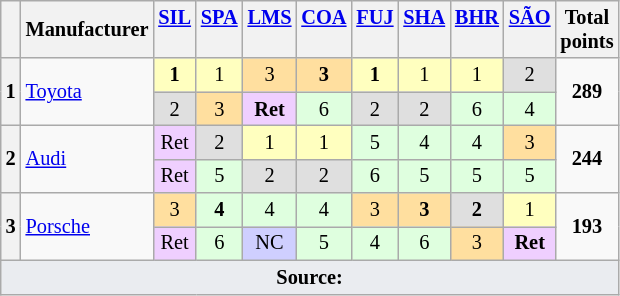<table class="wikitable" style="font-size: 85%; text-align:center">
<tr valign="top">
<th valign=middle></th>
<th valign=middle>Manufacturer</th>
<th><a href='#'>SIL</a><br></th>
<th><a href='#'>SPA</a><br></th>
<th><a href='#'>LMS</a><br></th>
<th><a href='#'>COA</a><br></th>
<th><a href='#'>FUJ</a><br></th>
<th><a href='#'>SHA</a><br></th>
<th><a href='#'>BHR</a><br></th>
<th><a href='#'>SÃO</a><br></th>
<th valign=middle>Total<br>points</th>
</tr>
<tr>
<th rowspan=2>1</th>
<td rowspan=2 align="left"> <a href='#'>Toyota</a></td>
<td style="background:#FFFFBF;"><strong>1</strong></td>
<td style="background:#FFFFBF;">1</td>
<td style="background:#ffdf9f;">3</td>
<td style="background:#ffdf9f;"><strong>3</strong></td>
<td style="background:#FFFFBF;"><strong>1</strong></td>
<td style="background:#FFFFBF;">1</td>
<td style="background:#FFFFBF;">1</td>
<td style="background:#DFDFDF;">2</td>
<td rowspan=2><strong>289</strong></td>
</tr>
<tr>
<td style="background:#DFDFDF;">2</td>
<td style="background:#ffdf9f;">3</td>
<td style="background:#EFCFFF;"><strong>Ret</strong></td>
<td style="background:#DFFFDF;">6</td>
<td style="background:#DFDFDF;">2</td>
<td style="background:#DFDFDF;">2</td>
<td style="background:#DFFFDF;">6</td>
<td style="background:#DFFFDF;">4</td>
</tr>
<tr>
<th rowspan=2>2</th>
<td rowspan=2 align="left"> <a href='#'>Audi</a></td>
<td style="background:#EFCFFF;">Ret</td>
<td style="background:#DFDFDF;">2</td>
<td style="background:#FFFFBF;">1</td>
<td style="background:#FFFFBF;">1</td>
<td style="background:#DFFFDF;">5</td>
<td style="background:#DFFFDF;">4</td>
<td style="background:#DFFFDF;">4</td>
<td style="background:#ffdf9f;">3</td>
<td rowspan=2><strong>244</strong></td>
</tr>
<tr>
<td style="background:#EFCFFF;">Ret</td>
<td style="background:#DFFFDF;">5</td>
<td style="background:#DFDFDF;">2</td>
<td style="background:#DFDFDF;">2</td>
<td style="background:#DFFFDF;">6</td>
<td style="background:#DFFFDF;">5</td>
<td style="background:#DFFFDF;">5</td>
<td style="background:#DFFFDF;">5</td>
</tr>
<tr>
<th rowspan=2>3</th>
<td rowspan=2 align="left"> <a href='#'>Porsche</a></td>
<td style="background:#FFDF9F;">3</td>
<td style="background:#DFFFDF;"><strong>4</strong></td>
<td style="background:#DFFFDF;">4</td>
<td style="background:#DFFFDF;">4</td>
<td style="background:#FFDF9F;">3</td>
<td style="background:#FFDF9F;"><strong>3</strong></td>
<td style="background:#DFDFDF;"><strong>2</strong></td>
<td style="background:#FFFFBF;">1</td>
<td rowspan=2><strong>193</strong></td>
</tr>
<tr>
<td style="background:#EFCFFF;">Ret</td>
<td style="background:#DFFFDF;">6</td>
<td style="background:#CFCFFF;">NC</td>
<td style="background:#DFFFDF;">5</td>
<td style="background:#DFFFDF;">4</td>
<td style="background:#DFFFDF;">6</td>
<td style="background:#FFDF9F;">3</td>
<td style="background:#EFCFFF;"><strong>Ret</strong></td>
</tr>
<tr class="sortbottom">
<td colspan="11" style="background-color:#EAECF0;text-align:center"><strong>Source:</strong></td>
</tr>
</table>
